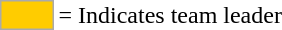<table>
<tr>
<td style="background:#fc0; border:1px solid #aaa; width:2em;"></td>
<td>= Indicates team leader</td>
</tr>
</table>
